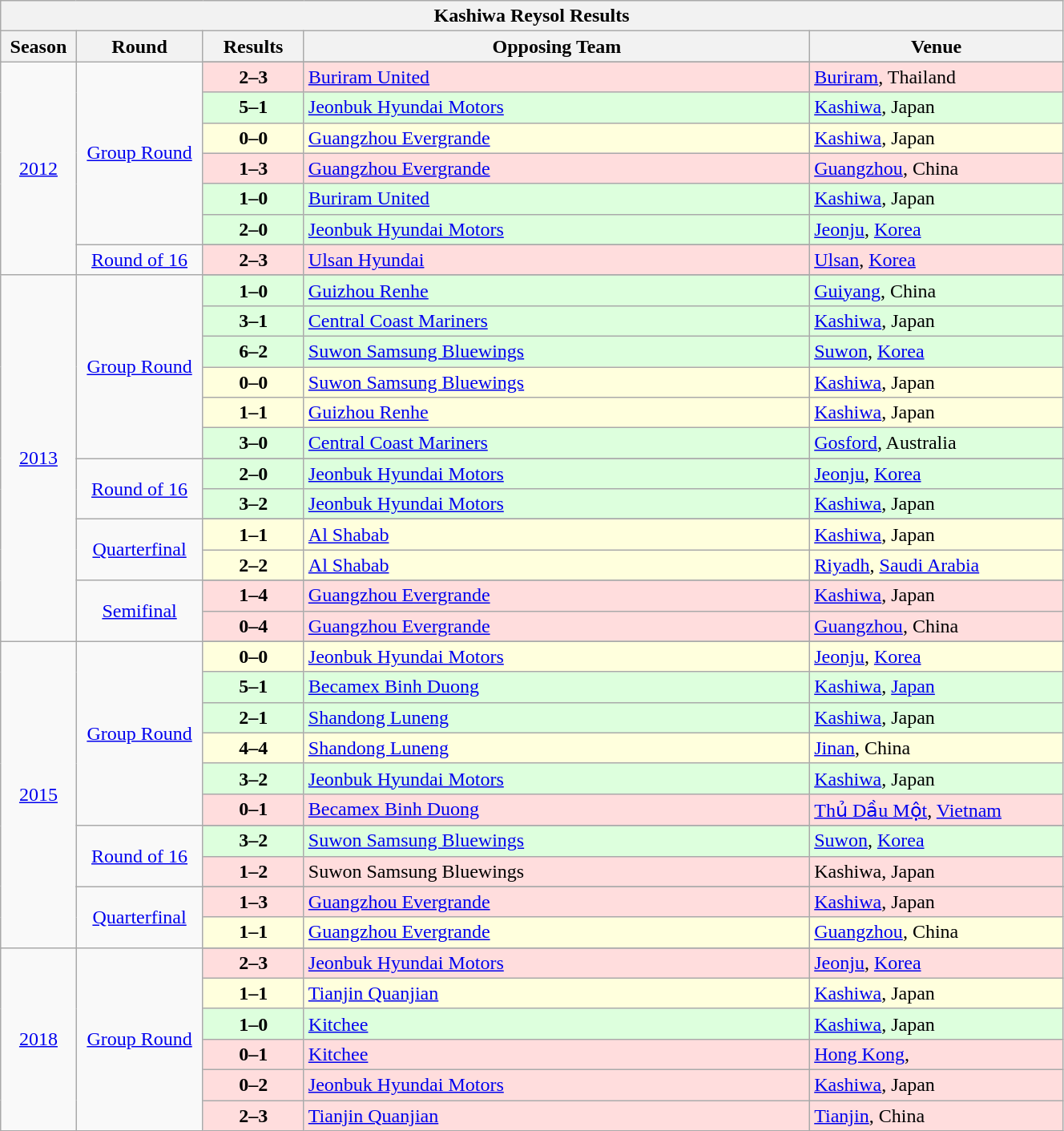<table width=70% class="wikitable sortable" style="text-align:center;">
<tr>
<th colspan=5>Kashiwa Reysol Results</th>
</tr>
<tr>
<th width=5%>Season</th>
<th width=10%>Round</th>
<th width=8%>Results</th>
<th width=40%>Opposing Team</th>
<th width=20%>Venue</th>
</tr>
<tr>
<td rowspan=9><a href='#'>2012</a></td>
<td rowspan=7><a href='#'>Group Round</a></td>
</tr>
<tr style="background:#ffdddd">
<td><strong>2–3</strong></td>
<td align="left"> <a href='#'>Buriram United</a></td>
<td align="left"><a href='#'>Buriram</a>, Thailand</td>
</tr>
<tr style="background:#ddffdd">
<td><strong>5–1</strong></td>
<td align="left"> <a href='#'>Jeonbuk Hyundai Motors</a></td>
<td align="left"><a href='#'>Kashiwa</a>, Japan</td>
</tr>
<tr style="background:#ffffdd">
<td><strong>0–0</strong></td>
<td align="left"> <a href='#'>Guangzhou Evergrande</a></td>
<td align="left"><a href='#'>Kashiwa</a>, Japan</td>
</tr>
<tr style="background:#ffdddd">
<td><strong>1–3</strong></td>
<td align="left"> <a href='#'>Guangzhou Evergrande</a></td>
<td align="left"><a href='#'>Guangzhou</a>, China</td>
</tr>
<tr style="background:#ddffdd">
<td><strong>1–0</strong></td>
<td align="left"> <a href='#'>Buriram United</a></td>
<td align="left"><a href='#'>Kashiwa</a>, Japan</td>
</tr>
<tr style="background:#ddffdd">
<td><strong>2–0</strong></td>
<td align="left"> <a href='#'>Jeonbuk Hyundai Motors</a></td>
<td align="left"><a href='#'>Jeonju</a>, <a href='#'>Korea</a></td>
</tr>
<tr>
<td rowspan=2><a href='#'>Round of 16</a></td>
</tr>
<tr style="background:#ffdddd">
<td><strong>2–3</strong></td>
<td align="left"> <a href='#'>Ulsan Hyundai</a></td>
<td align="left"><a href='#'>Ulsan</a>, <a href='#'>Korea</a></td>
</tr>
<tr>
<td rowspan=16><a href='#'>2013</a></td>
<td rowspan=7><a href='#'>Group Round</a></td>
</tr>
<tr style="background:#ddffdd">
<td><strong>1–0</strong></td>
<td align="left"> <a href='#'>Guizhou Renhe</a></td>
<td align="left"><a href='#'>Guiyang</a>, China</td>
</tr>
<tr style="background:#ddffdd">
<td><strong>3–1</strong></td>
<td align="left"> <a href='#'>Central Coast Mariners</a></td>
<td align="left"><a href='#'>Kashiwa</a>, Japan</td>
</tr>
<tr style="background:#ddffdd">
<td><strong>6–2</strong></td>
<td align="left"> <a href='#'>Suwon Samsung Bluewings</a></td>
<td align="left"><a href='#'>Suwon</a>, <a href='#'>Korea</a></td>
</tr>
<tr style="background:#ffffdd">
<td><strong>0–0</strong></td>
<td align="left"> <a href='#'>Suwon Samsung Bluewings</a></td>
<td align="left"><a href='#'>Kashiwa</a>, Japan</td>
</tr>
<tr style="background:#ffffdd">
<td><strong>1–1</strong></td>
<td align="left"> <a href='#'>Guizhou Renhe</a></td>
<td align="left"><a href='#'>Kashiwa</a>, Japan</td>
</tr>
<tr style="background:#ddffdd">
<td><strong>3–0</strong></td>
<td align="left"> <a href='#'>Central Coast Mariners</a></td>
<td align="left"><a href='#'>Gosford</a>, Australia</td>
</tr>
<tr>
<td rowspan=3><a href='#'>Round of 16</a></td>
</tr>
<tr style="background:#ddffdd">
<td><strong>2–0</strong></td>
<td align="left"> <a href='#'>Jeonbuk Hyundai Motors</a></td>
<td align="left"><a href='#'>Jeonju</a>, <a href='#'>Korea</a></td>
</tr>
<tr style="background:#ddffdd">
<td><strong>3–2</strong></td>
<td align="left"> <a href='#'>Jeonbuk Hyundai Motors</a></td>
<td align="left"><a href='#'>Kashiwa</a>, Japan</td>
</tr>
<tr>
<td rowspan=3><a href='#'>Quarterfinal</a></td>
</tr>
<tr style="background:#ffffdd">
<td><strong>1–1</strong></td>
<td align="left"><a href='#'>Al Shabab</a></td>
<td align="left"><a href='#'>Kashiwa</a>, Japan</td>
</tr>
<tr style="background:#ffffdd">
<td><strong>2–2</strong></td>
<td align="left"><a href='#'>Al Shabab</a></td>
<td align="left"><a href='#'>Riyadh</a>, <a href='#'>Saudi Arabia</a></td>
</tr>
<tr>
<td rowspan=3><a href='#'>Semifinal</a></td>
</tr>
<tr style="background:#ffdddd">
<td><strong>1–4</strong></td>
<td align="left"><a href='#'>Guangzhou Evergrande</a></td>
<td align="left"><a href='#'>Kashiwa</a>, Japan</td>
</tr>
<tr style="background:#ffdddd">
<td><strong>0–4</strong></td>
<td align="left"><a href='#'>Guangzhou Evergrande</a></td>
<td align="left"><a href='#'>Guangzhou</a>, China</td>
</tr>
<tr>
<td rowspan=13><a href='#'>2015</a></td>
<td rowspan=7><a href='#'>Group Round</a></td>
</tr>
<tr style="background:#ffffdd">
<td><strong>0–0</strong></td>
<td align="left"> <a href='#'>Jeonbuk Hyundai Motors</a></td>
<td align="left"><a href='#'>Jeonju</a>, <a href='#'>Korea</a></td>
</tr>
<tr style="background:#ddffdd">
<td><strong>5–1</strong></td>
<td align="left"> <a href='#'>Becamex Binh Duong</a></td>
<td align="left"><a href='#'>Kashiwa</a>, <a href='#'>Japan</a></td>
</tr>
<tr style="background:#ddffdd">
<td><strong>2–1</strong></td>
<td align="left"> <a href='#'>Shandong Luneng</a></td>
<td align="left"><a href='#'>Kashiwa</a>, Japan</td>
</tr>
<tr style="background:#ffffdd">
<td><strong>4–4</strong></td>
<td align="left"> <a href='#'>Shandong Luneng</a></td>
<td align="left"><a href='#'>Jinan</a>, China</td>
</tr>
<tr style="background:#ddffdd">
<td><strong>3–2</strong></td>
<td align="left"> <a href='#'>Jeonbuk Hyundai Motors</a></td>
<td align="left"><a href='#'>Kashiwa</a>, Japan</td>
</tr>
<tr style="background:#ffdddd">
<td><strong>0–1</strong></td>
<td align="left"> <a href='#'>Becamex Binh Duong</a></td>
<td align="left"><a href='#'>Thủ Dầu Một</a>, <a href='#'>Vietnam</a></td>
</tr>
<tr>
<td rowspan=3><a href='#'>Round of 16</a></td>
</tr>
<tr style="background:#ddffdd">
<td><strong>3–2</strong></td>
<td align="left"> <a href='#'>Suwon Samsung Bluewings</a></td>
<td align="left"><a href='#'>Suwon</a>, <a href='#'>Korea</a></td>
</tr>
<tr style="background:#ffdddd">
<td><strong>1–2</strong></td>
<td align="left"> Suwon Samsung Bluewings</td>
<td align="left">Kashiwa, Japan</td>
</tr>
<tr>
<td rowspan=3><a href='#'>Quarterfinal</a></td>
</tr>
<tr style="background:#ffdddd">
<td><strong>1–3</strong></td>
<td align="left"><a href='#'>Guangzhou Evergrande</a></td>
<td align="left"><a href='#'>Kashiwa</a>, Japan</td>
</tr>
<tr style="background:#ffffdd">
<td><strong>1–1</strong></td>
<td align="left"><a href='#'>Guangzhou Evergrande</a></td>
<td align="left"><a href='#'>Guangzhou</a>, China</td>
</tr>
<tr>
<td rowspan=7><a href='#'>2018</a></td>
<td rowspan=7><a href='#'>Group Round</a></td>
</tr>
<tr style="background:#ffdddd">
<td><strong>2–3</strong></td>
<td align="left"> <a href='#'>Jeonbuk Hyundai Motors</a></td>
<td align="left"><a href='#'>Jeonju</a>, <a href='#'>Korea</a></td>
</tr>
<tr style="background:#ffffdd">
<td><strong>1–1</strong></td>
<td align="left"> <a href='#'>Tianjin Quanjian</a></td>
<td align="left"><a href='#'>Kashiwa</a>, Japan</td>
</tr>
<tr style="background:#ddffdd">
<td><strong>1–0</strong></td>
<td align="left"> <a href='#'>Kitchee</a></td>
<td align="left"><a href='#'>Kashiwa</a>, Japan</td>
</tr>
<tr style="background:#ffdddd">
<td><strong>0–1</strong></td>
<td align="left"> <a href='#'>Kitchee</a></td>
<td align="left"><a href='#'>Hong Kong</a>,</td>
</tr>
<tr style="background:#ffdddd">
<td><strong>0–2</strong></td>
<td align="left"> <a href='#'>Jeonbuk Hyundai Motors</a></td>
<td align="left"><a href='#'>Kashiwa</a>, Japan</td>
</tr>
<tr style="background:#ffdddd">
<td><strong>2–3</strong></td>
<td align="left"> <a href='#'>Tianjin Quanjian</a></td>
<td align="left"><a href='#'>Tianjin</a>, China</td>
</tr>
</table>
